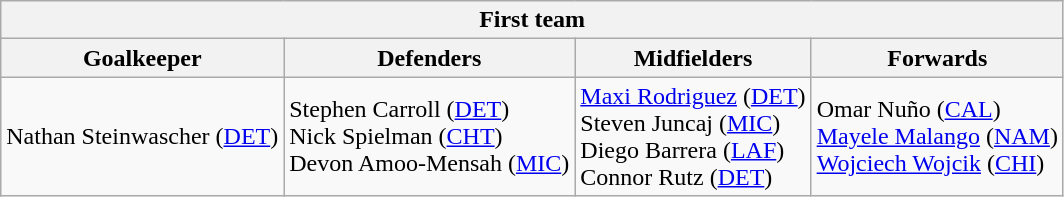<table class="wikitable">
<tr>
<th colspan="4">First team</th>
</tr>
<tr>
<th>Goalkeeper</th>
<th>Defenders</th>
<th>Midfielders</th>
<th>Forwards</th>
</tr>
<tr>
<td> Nathan Steinwascher (<a href='#'>DET</a>)</td>
<td> Stephen Carroll (<a href='#'>DET</a>)<br> Nick Spielman (<a href='#'>CHT</a>)<br> Devon Amoo-Mensah (<a href='#'>MIC</a>)</td>
<td> <a href='#'>Maxi Rodriguez</a> (<a href='#'>DET</a>)<br> Steven Juncaj (<a href='#'>MIC</a>)<br> Diego Barrera (<a href='#'>LAF</a>)<br> Connor Rutz (<a href='#'>DET</a>)</td>
<td> Omar Nuño (<a href='#'>CAL</a>)<br> <a href='#'>Mayele Malango</a> (<a href='#'>NAM</a>)<br> <a href='#'>Wojciech Wojcik</a> (<a href='#'>CHI</a>)</td>
</tr>
</table>
